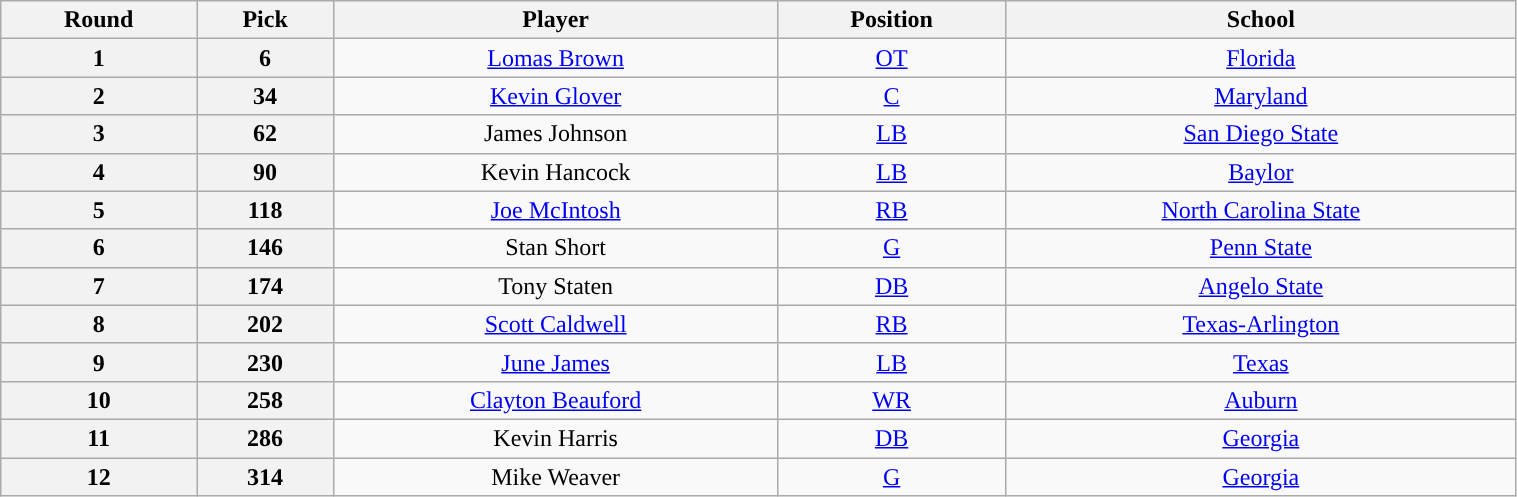<table class="wikitable" style="width:80%;text-align:center;">
<tr>
<th>Round</th>
<th>Pick</th>
<th>Player</th>
<th>Position</th>
<th>School</th>
</tr>
<tr>
<th>1</th>
<th>6</th>
<td><a href='#'>Lomas Brown</a></td>
<td><a href='#'>OT</a></td>
<td><a href='#'>Florida</a></td>
</tr>
<tr>
<th>2</th>
<th>34</th>
<td><a href='#'>Kevin Glover</a></td>
<td><a href='#'>C</a></td>
<td><a href='#'>Maryland</a></td>
</tr>
<tr>
<th>3</th>
<th>62</th>
<td>James Johnson</td>
<td><a href='#'>LB</a></td>
<td><a href='#'>San Diego State</a></td>
</tr>
<tr>
<th>4</th>
<th>90</th>
<td>Kevin Hancock</td>
<td><a href='#'>LB</a></td>
<td><a href='#'>Baylor</a></td>
</tr>
<tr>
<th>5</th>
<th>118</th>
<td><a href='#'>Joe McIntosh</a></td>
<td><a href='#'>RB</a></td>
<td><a href='#'>North Carolina State</a></td>
</tr>
<tr>
<th>6</th>
<th>146</th>
<td>Stan Short</td>
<td><a href='#'>G</a></td>
<td><a href='#'>Penn State</a></td>
</tr>
<tr>
<th>7</th>
<th>174</th>
<td>Tony Staten</td>
<td><a href='#'>DB</a></td>
<td><a href='#'>Angelo State</a></td>
</tr>
<tr>
<th>8</th>
<th>202</th>
<td><a href='#'>Scott Caldwell</a></td>
<td><a href='#'>RB</a></td>
<td><a href='#'>Texas-Arlington</a></td>
</tr>
<tr>
<th>9</th>
<th>230</th>
<td><a href='#'>June James</a></td>
<td><a href='#'>LB</a></td>
<td><a href='#'>Texas</a></td>
</tr>
<tr>
<th>10</th>
<th>258</th>
<td><a href='#'>Clayton Beauford</a></td>
<td><a href='#'>WR</a></td>
<td><a href='#'>Auburn</a></td>
</tr>
<tr>
<th>11</th>
<th>286</th>
<td>Kevin Harris</td>
<td><a href='#'>DB</a></td>
<td><a href='#'>Georgia</a></td>
</tr>
<tr>
<th>12</th>
<th>314</th>
<td>Mike Weaver</td>
<td><a href='#'>G</a></td>
<td><a href='#'>Georgia</a></td>
</tr>
</table>
